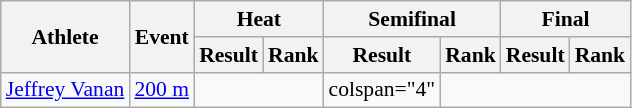<table class="wikitable" style="font-size:90%">
<tr>
<th rowspan="2">Athlete</th>
<th rowspan="2">Event</th>
<th colspan="2">Heat</th>
<th colspan="2">Semifinal</th>
<th colspan="2">Final</th>
</tr>
<tr>
<th>Result</th>
<th>Rank</th>
<th>Result</th>
<th>Rank</th>
<th>Result</th>
<th>Rank</th>
</tr>
<tr style=text-align:center>
<td style=text-align:left><a href='#'>Jeffrey Vanan</a></td>
<td style=text-align:left><a href='#'>200 m</a></td>
<td colspan="2"></td>
<td>colspan="4" </td>
</tr>
</table>
